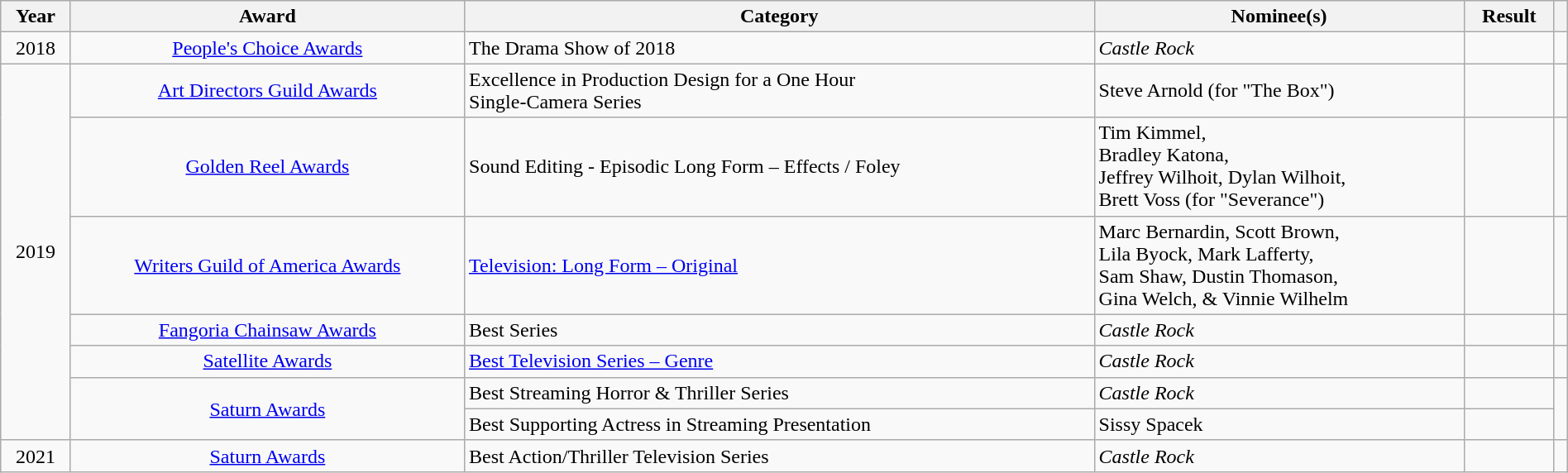<table class="wikitable sortable" style="width:100%">
<tr>
<th scope="col">Year</th>
<th scope="col">Award</th>
<th scope="col">Category</th>
<th scope="col">Nominee(s)</th>
<th scope="col">Result</th>
<th scope="col" class="unsortable"></th>
</tr>
<tr>
<td align="center">2018</td>
<td align="center"><a href='#'>People's Choice Awards</a></td>
<td>The Drama Show of 2018</td>
<td><em>Castle Rock</em></td>
<td></td>
<td align="center"></td>
</tr>
<tr>
<td align="center" rowspan="7">2019</td>
<td align="center"><a href='#'>Art Directors Guild Awards</a></td>
<td>Excellence in Production Design for a One Hour<br>Single-Camera Series</td>
<td>Steve Arnold (for "The Box")</td>
<td></td>
<td align="center"></td>
</tr>
<tr>
<td align="center"><a href='#'>Golden Reel Awards</a></td>
<td>Sound Editing - Episodic Long Form – Effects / Foley</td>
<td>Tim Kimmel,<br>Bradley Katona,<br>Jeffrey Wilhoit, Dylan Wilhoit,<br> Brett Voss (for "Severance")</td>
<td></td>
<td align="center"></td>
</tr>
<tr>
<td align="center"><a href='#'>Writers Guild of America Awards</a></td>
<td><a href='#'>Television: Long Form – Original</a></td>
<td>Marc Bernardin, Scott Brown,<br>Lila Byock, Mark Lafferty,<br>Sam Shaw, Dustin Thomason,<br>Gina Welch, & Vinnie Wilhelm</td>
<td></td>
<td align="center"></td>
</tr>
<tr>
<td align="center"><a href='#'>Fangoria Chainsaw Awards</a></td>
<td>Best Series</td>
<td><em>Castle Rock</em></td>
<td></td>
<td align="center"></td>
</tr>
<tr>
<td align="center"><a href='#'>Satellite Awards</a></td>
<td><a href='#'>Best Television Series – Genre</a></td>
<td><em>Castle Rock</em></td>
<td></td>
<td align="center"></td>
</tr>
<tr>
<td align="center" rowspan="2"><a href='#'>Saturn Awards</a></td>
<td>Best Streaming Horror & Thriller Series</td>
<td><em>Castle Rock</em></td>
<td></td>
<td align="center" rowspan="2"></td>
</tr>
<tr>
<td>Best Supporting Actress in Streaming Presentation</td>
<td>Sissy Spacek</td>
<td></td>
</tr>
<tr>
<td align="center">2021</td>
<td align="center"><a href='#'>Saturn Awards</a></td>
<td>Best Action/Thriller Television Series</td>
<td><em>Castle Rock</em></td>
<td></td>
<td align="center"></td>
</tr>
</table>
